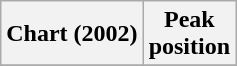<table class="wikitable sortable plainrowheaders" style="text-align:center">
<tr>
<th scope="col">Chart (2002)</th>
<th scope="col">Peak<br>position</th>
</tr>
<tr>
</tr>
</table>
